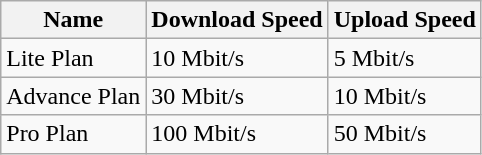<table class="wikitable sortable mw-collapsible">
<tr>
<th>Name</th>
<th>Download Speed</th>
<th>Upload Speed</th>
</tr>
<tr>
<td>Lite Plan</td>
<td>10 Mbit/s</td>
<td>5 Mbit/s</td>
</tr>
<tr>
<td>Advance Plan</td>
<td>30 Mbit/s</td>
<td>10 Mbit/s</td>
</tr>
<tr>
<td>Pro Plan</td>
<td>100 Mbit/s</td>
<td>50 Mbit/s</td>
</tr>
</table>
